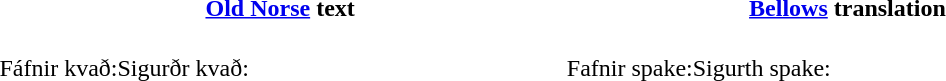<table width="60%">
<tr>
<th width="30%"><a href='#'>Old Norse</a> text</th>
<th width="30%"><a href='#'>Bellows</a> translation</th>
</tr>
<tr>
<td><br>Fáfnir kvað:Sigurðr kvað:</td>
<td><br>Fafnir spake:Sigurth spake:</td>
</tr>
</table>
